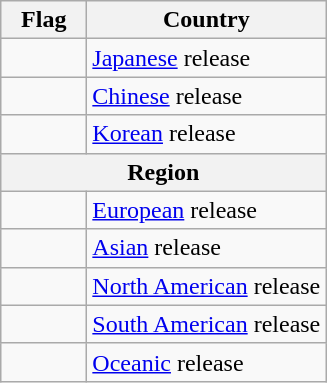<table class="wikitable">
<tr>
<th width="50px">Flag</th>
<th>Country</th>
</tr>
<tr>
<td align="center"></td>
<td><a href='#'>Japanese</a> release</td>
</tr>
<tr>
<td align="center"></td>
<td><a href='#'>Chinese</a> release</td>
</tr>
<tr>
<td align="center"></td>
<td><a href='#'>Korean</a> release</td>
</tr>
<tr>
<th colspan=2>Region</th>
</tr>
<tr>
<td align="center"></td>
<td><a href='#'>European</a> release</td>
</tr>
<tr>
<td align="center"></td>
<td><a href='#'>Asian</a> release</td>
</tr>
<tr>
<td align="center"></td>
<td><a href='#'>North American</a> release</td>
</tr>
<tr>
<td align="center"></td>
<td><a href='#'>South American</a> release</td>
</tr>
<tr>
<td align="center"></td>
<td><a href='#'>Oceanic</a> release</td>
</tr>
</table>
